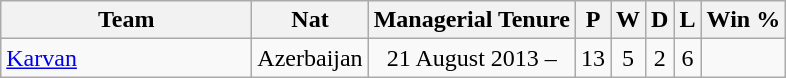<table class="wikitable sortable" style="text-align: center;">
<tr>
<th style="width:10em">Team</th>
<th>Nat</th>
<th>Managerial Tenure</th>
<th>P</th>
<th>W</th>
<th>D</th>
<th>L</th>
<th>Win %</th>
</tr>
<tr>
<td align="left"><a href='#'>Karvan</a></td>
<td> Azerbaijan</td>
<td>21 August 2013 –</td>
<td>13</td>
<td>5</td>
<td>2</td>
<td>6</td>
<td></td>
</tr>
</table>
